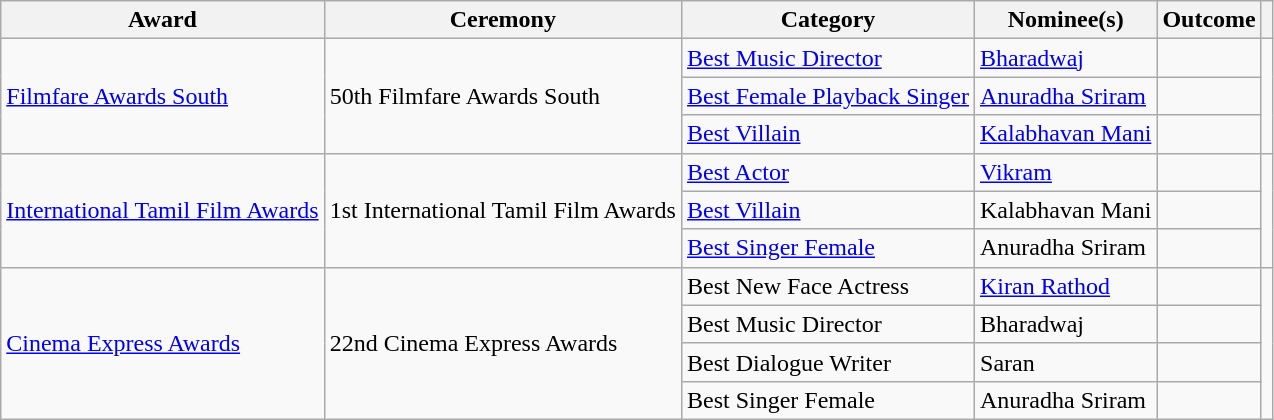<table class="wikitable sortable">
<tr>
<th>Award</th>
<th>Ceremony</th>
<th>Category</th>
<th>Nominee(s)</th>
<th>Outcome</th>
<th></th>
</tr>
<tr>
<td rowspan="3"><a href='#'>Filmfare Awards South</a></td>
<td rowspan="3">50th Filmfare Awards South</td>
<td><a href='#'>Best Music Director</a></td>
<td><a href='#'>Bharadwaj</a></td>
<td></td>
<td style="text-align:center;" rowspan="3"></td>
</tr>
<tr>
<td><a href='#'>Best Female Playback Singer</a></td>
<td><a href='#'>Anuradha Sriram</a></td>
<td></td>
</tr>
<tr>
<td><a href='#'>Best Villain</a></td>
<td><a href='#'>Kalabhavan Mani</a></td>
<td></td>
</tr>
<tr>
<td rowspan="3"><a href='#'>International Tamil Film Awards</a></td>
<td rowspan="3">1st International Tamil Film Awards</td>
<td><a href='#'>Best Actor</a></td>
<td><a href='#'>Vikram</a></td>
<td></td>
<td style="text-align:center;" rowspan="3"><br></td>
</tr>
<tr>
<td><a href='#'>Best Villain</a></td>
<td>Kalabhavan Mani</td>
<td></td>
</tr>
<tr>
<td><a href='#'>Best Singer Female</a></td>
<td>Anuradha Sriram</td>
<td></td>
</tr>
<tr>
<td rowspan="4"><a href='#'>Cinema Express Awards</a></td>
<td rowspan="4">22nd Cinema Express Awards</td>
<td>Best New Face Actress</td>
<td><a href='#'>Kiran Rathod</a></td>
<td></td>
<td style="text-align:center;" rowspan="4"><br></td>
</tr>
<tr>
<td>Best Music Director</td>
<td>Bharadwaj</td>
<td></td>
</tr>
<tr>
<td>Best Dialogue Writer</td>
<td>Saran</td>
<td></td>
</tr>
<tr>
<td>Best Singer Female</td>
<td>Anuradha Sriram</td>
<td></td>
</tr>
</table>
